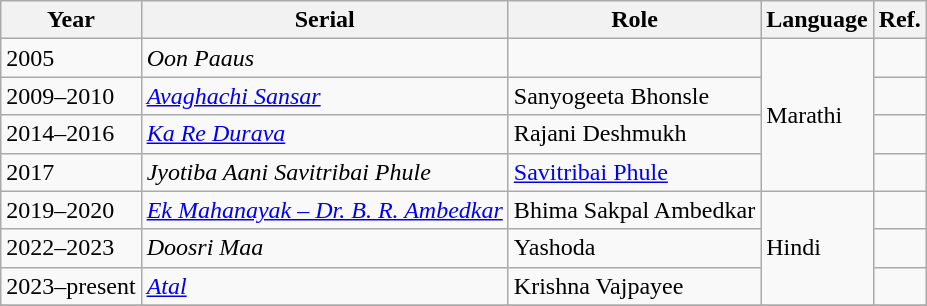<table class="wikitable sortable">
<tr>
<th>Year</th>
<th>Serial</th>
<th>Role</th>
<th>Language</th>
<th>Ref.</th>
</tr>
<tr>
<td>2005</td>
<td><em>Oon Paaus</em></td>
<td></td>
<td rowspan = "4">Marathi</td>
<td></td>
</tr>
<tr>
<td>2009–2010</td>
<td><em><a href='#'>Avaghachi Sansar</a></em></td>
<td>Sanyogeeta Bhonsle</td>
<td></td>
</tr>
<tr>
<td>2014–2016</td>
<td><em><a href='#'>Ka Re Durava</a></em></td>
<td>Rajani Deshmukh</td>
<td></td>
</tr>
<tr>
<td>2017</td>
<td><em>Jyotiba Aani Savitribai Phule</em></td>
<td><a href='#'>Savitribai Phule</a></td>
<td></td>
</tr>
<tr>
<td>2019–2020</td>
<td><em><a href='#'>Ek Mahanayak – Dr. B. R. Ambedkar</a></em></td>
<td>Bhima Sakpal Ambedkar</td>
<td rowspan = "3">Hindi</td>
<td></td>
</tr>
<tr>
<td>2022–2023</td>
<td><em>Doosri Maa</em></td>
<td>Yashoda</td>
<td></td>
</tr>
<tr>
<td>2023–present</td>
<td><em><a href='#'>Atal</a></em></td>
<td>Krishna Vajpayee</td>
<td></td>
</tr>
<tr>
</tr>
</table>
